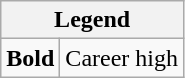<table class="wikitable mw-collapsible">
<tr>
<th colspan="2">Legend</th>
</tr>
<tr>
<td><strong>Bold</strong></td>
<td>Career high</td>
</tr>
</table>
